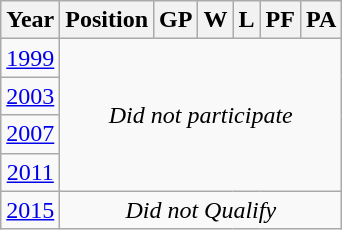<table class="wikitable" style="text-align: center;">
<tr>
<th>Year</th>
<th>Position</th>
<th>GP</th>
<th>W</th>
<th>L</th>
<th>PF</th>
<th>PA</th>
</tr>
<tr>
<td> <a href='#'>1999</a></td>
<td colspan=6 rowspan=4><em>Did not participate</em></td>
</tr>
<tr>
<td> <a href='#'>2003</a></td>
</tr>
<tr>
<td> <a href='#'>2007</a></td>
</tr>
<tr>
<td> <a href='#'>2011</a></td>
</tr>
<tr>
<td> <a href='#'>2015</a></td>
<td colspan=6><em>Did not Qualify </em></td>
</tr>
</table>
